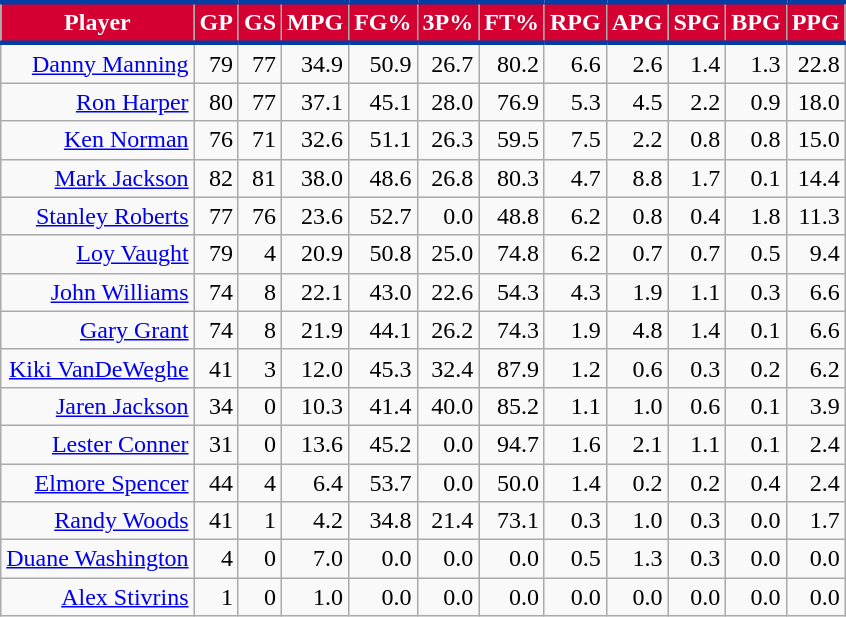<table class="wikitable sortable" style="text-align:right;">
<tr>
<th style="background:#D50032; color:#FFFFFF; border-top:#003DA5 3px solid; border-bottom:#003DA5 3px solid;">Player</th>
<th style="background:#D50032; color:#FFFFFF; border-top:#003DA5 3px solid; border-bottom:#003DA5 3px solid;">GP</th>
<th style="background:#D50032; color:#FFFFFF; border-top:#003DA5 3px solid; border-bottom:#003DA5 3px solid;">GS</th>
<th style="background:#D50032; color:#FFFFFF; border-top:#003DA5 3px solid; border-bottom:#003DA5 3px solid;">MPG</th>
<th style="background:#D50032; color:#FFFFFF; border-top:#003DA5 3px solid; border-bottom:#003DA5 3px solid;">FG%</th>
<th style="background:#D50032; color:#FFFFFF; border-top:#003DA5 3px solid; border-bottom:#003DA5 3px solid;">3P%</th>
<th style="background:#D50032; color:#FFFFFF; border-top:#003DA5 3px solid; border-bottom:#003DA5 3px solid;">FT%</th>
<th style="background:#D50032; color:#FFFFFF; border-top:#003DA5 3px solid; border-bottom:#003DA5 3px solid;">RPG</th>
<th style="background:#D50032; color:#FFFFFF; border-top:#003DA5 3px solid; border-bottom:#003DA5 3px solid;">APG</th>
<th style="background:#D50032; color:#FFFFFF; border-top:#003DA5 3px solid; border-bottom:#003DA5 3px solid;">SPG</th>
<th style="background:#D50032; color:#FFFFFF; border-top:#003DA5 3px solid; border-bottom:#003DA5 3px solid;">BPG</th>
<th style="background:#D50032; color:#FFFFFF; border-top:#003DA5 3px solid; border-bottom:#003DA5 3px solid;">PPG</th>
</tr>
<tr>
<td><a href='#'>Danny Manning</a></td>
<td>79</td>
<td>77</td>
<td>34.9</td>
<td>50.9</td>
<td>26.7</td>
<td>80.2</td>
<td>6.6</td>
<td>2.6</td>
<td>1.4</td>
<td>1.3</td>
<td>22.8</td>
</tr>
<tr>
<td><a href='#'>Ron Harper</a></td>
<td>80</td>
<td>77</td>
<td>37.1</td>
<td>45.1</td>
<td>28.0</td>
<td>76.9</td>
<td>5.3</td>
<td>4.5</td>
<td>2.2</td>
<td>0.9</td>
<td>18.0</td>
</tr>
<tr>
<td><a href='#'>Ken Norman</a></td>
<td>76</td>
<td>71</td>
<td>32.6</td>
<td>51.1</td>
<td>26.3</td>
<td>59.5</td>
<td>7.5</td>
<td>2.2</td>
<td>0.8</td>
<td>0.8</td>
<td>15.0</td>
</tr>
<tr>
<td><a href='#'>Mark Jackson</a></td>
<td>82</td>
<td>81</td>
<td>38.0</td>
<td>48.6</td>
<td>26.8</td>
<td>80.3</td>
<td>4.7</td>
<td>8.8</td>
<td>1.7</td>
<td>0.1</td>
<td>14.4</td>
</tr>
<tr>
<td><a href='#'>Stanley Roberts</a></td>
<td>77</td>
<td>76</td>
<td>23.6</td>
<td>52.7</td>
<td>0.0</td>
<td>48.8</td>
<td>6.2</td>
<td>0.8</td>
<td>0.4</td>
<td>1.8</td>
<td>11.3</td>
</tr>
<tr>
<td><a href='#'>Loy Vaught</a></td>
<td>79</td>
<td>4</td>
<td>20.9</td>
<td>50.8</td>
<td>25.0</td>
<td>74.8</td>
<td>6.2</td>
<td>0.7</td>
<td>0.7</td>
<td>0.5</td>
<td>9.4</td>
</tr>
<tr>
<td><a href='#'>John Williams</a></td>
<td>74</td>
<td>8</td>
<td>22.1</td>
<td>43.0</td>
<td>22.6</td>
<td>54.3</td>
<td>4.3</td>
<td>1.9</td>
<td>1.1</td>
<td>0.3</td>
<td>6.6</td>
</tr>
<tr>
<td><a href='#'>Gary Grant</a></td>
<td>74</td>
<td>8</td>
<td>21.9</td>
<td>44.1</td>
<td>26.2</td>
<td>74.3</td>
<td>1.9</td>
<td>4.8</td>
<td>1.4</td>
<td>0.1</td>
<td>6.6</td>
</tr>
<tr>
<td><a href='#'>Kiki VanDeWeghe</a></td>
<td>41</td>
<td>3</td>
<td>12.0</td>
<td>45.3</td>
<td>32.4</td>
<td>87.9</td>
<td>1.2</td>
<td>0.6</td>
<td>0.3</td>
<td>0.2</td>
<td>6.2</td>
</tr>
<tr>
<td><a href='#'>Jaren Jackson</a></td>
<td>34</td>
<td>0</td>
<td>10.3</td>
<td>41.4</td>
<td>40.0</td>
<td>85.2</td>
<td>1.1</td>
<td>1.0</td>
<td>0.6</td>
<td>0.1</td>
<td>3.9</td>
</tr>
<tr>
<td><a href='#'>Lester Conner</a></td>
<td>31</td>
<td>0</td>
<td>13.6</td>
<td>45.2</td>
<td>0.0</td>
<td>94.7</td>
<td>1.6</td>
<td>2.1</td>
<td>1.1</td>
<td>0.1</td>
<td>2.4</td>
</tr>
<tr>
<td><a href='#'>Elmore Spencer</a></td>
<td>44</td>
<td>4</td>
<td>6.4</td>
<td>53.7</td>
<td>0.0</td>
<td>50.0</td>
<td>1.4</td>
<td>0.2</td>
<td>0.2</td>
<td>0.4</td>
<td>2.4</td>
</tr>
<tr>
<td><a href='#'>Randy Woods</a></td>
<td>41</td>
<td>1</td>
<td>4.2</td>
<td>34.8</td>
<td>21.4</td>
<td>73.1</td>
<td>0.3</td>
<td>1.0</td>
<td>0.3</td>
<td>0.0</td>
<td>1.7</td>
</tr>
<tr>
<td><a href='#'>Duane Washington</a></td>
<td>4</td>
<td>0</td>
<td>7.0</td>
<td>0.0</td>
<td>0.0</td>
<td>0.0</td>
<td>0.5</td>
<td>1.3</td>
<td>0.3</td>
<td>0.0</td>
<td>0.0</td>
</tr>
<tr>
<td><a href='#'>Alex Stivrins</a></td>
<td>1</td>
<td>0</td>
<td>1.0</td>
<td>0.0</td>
<td>0.0</td>
<td>0.0</td>
<td>0.0</td>
<td>0.0</td>
<td>0.0</td>
<td>0.0</td>
<td>0.0</td>
</tr>
</table>
